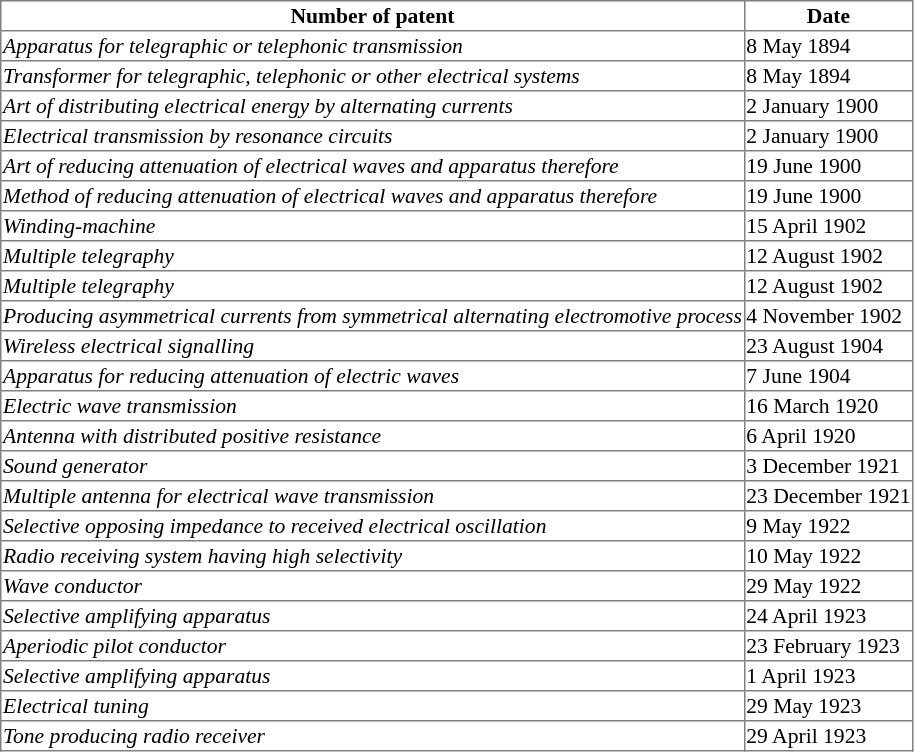<table class = "sortable" | border="1" cellpadding="1" style="border-collapse: collapse; font-size:90%">
<tr>
<th><strong>Number of patent</strong></th>
<th><strong>Date</strong></th>
</tr>
<tr>
<td> <em>Apparatus for telegraphic or telephonic transmission</em></td>
<td>8 May 1894</td>
</tr>
<tr>
<td> <em>Transformer for telegraphic, telephonic or other electrical systems</em></td>
<td>8 May 1894</td>
</tr>
<tr>
<td> <em>Art of distributing electrical energy by alternating currents</em></td>
<td>2 January 1900</td>
</tr>
<tr>
<td> <em>Electrical transmission by resonance circuits</em></td>
<td>2 January 1900</td>
</tr>
<tr>
<td> <em>Art of reducing attenuation of electrical waves and apparatus therefore</em></td>
<td>19 June 1900</td>
</tr>
<tr>
<td> <em>Method of reducing attenuation of electrical waves and apparatus therefore</em></td>
<td>19 June 1900</td>
</tr>
<tr>
<td> <em>Winding-machine</em></td>
<td>15 April 1902</td>
</tr>
<tr>
<td> <em>Multiple telegraphy</em></td>
<td>12 August 1902</td>
</tr>
<tr>
<td> <em>Multiple telegraphy</em></td>
<td>12 August 1902</td>
</tr>
<tr>
<td> <em>Producing asymmetrical currents from symmetrical alternating electromotive process</em></td>
<td>4 November 1902</td>
</tr>
<tr>
<td> <em>Wireless electrical signalling</em></td>
<td>23 August 1904</td>
</tr>
<tr>
<td> <em>Apparatus for reducing attenuation of electric waves</em></td>
<td>7 June 1904</td>
</tr>
<tr>
<td> <em>Electric wave transmission</em></td>
<td>16 March 1920</td>
</tr>
<tr>
<td> <em>Antenna with distributed positive resistance</em></td>
<td>6 April 1920</td>
</tr>
<tr>
<td> <em>Sound generator</em></td>
<td>3 December 1921</td>
</tr>
<tr>
<td> <em>Multiple antenna for electrical wave transmission</em></td>
<td>23 December 1921</td>
</tr>
<tr>
<td> <em>Selective opposing impedance to received electrical oscillation</em></td>
<td>9 May 1922</td>
</tr>
<tr>
<td> <em>Radio receiving system having high selectivity</em></td>
<td>10 May 1922</td>
</tr>
<tr>
<td> <em>Wave conductor</em></td>
<td>29 May 1922</td>
</tr>
<tr>
<td> <em>Selective amplifying apparatus</em></td>
<td>24 April 1923</td>
</tr>
<tr>
<td> <em>Aperiodic pilot conductor</em></td>
<td>23 February 1923</td>
</tr>
<tr>
<td> <em>Selective amplifying apparatus</em></td>
<td>1 April 1923</td>
</tr>
<tr>
<td> <em>Electrical tuning</em></td>
<td>29 May 1923</td>
</tr>
<tr>
<td> <em>Tone producing radio receiver</em></td>
<td>29 April 1923</td>
</tr>
</table>
